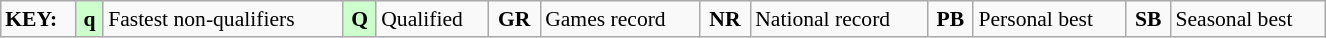<table class="wikitable" style="margin:0.5em auto; font-size:90%;position:relative;" width=70%>
<tr>
<td><strong>KEY:</strong></td>
<td bgcolor=ccffcc align=center><strong>q</strong></td>
<td>Fastest non-qualifiers</td>
<td bgcolor=ccffcc align=center><strong>Q</strong></td>
<td>Qualified</td>
<td align=center><strong>GR</strong></td>
<td>Games record</td>
<td align=center><strong>NR</strong></td>
<td>National record</td>
<td align=center><strong>PB</strong></td>
<td>Personal best</td>
<td align=center><strong>SB</strong></td>
<td>Seasonal best</td>
</tr>
</table>
